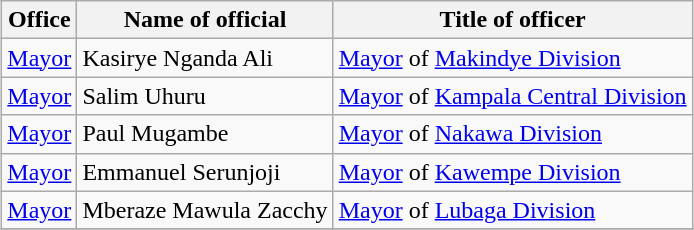<table class="wikitable sortable" style="margin-left:auto;margin-right:auto">
<tr>
<th style="width:2em;">Office</th>
<th>Name of official</th>
<th>Title of officer</th>
</tr>
<tr>
<td><a href='#'>Mayor</a></td>
<td>Kasirye Nganda Ali</td>
<td><a href='#'>Mayor</a> of <a href='#'>Makindye Division</a></td>
</tr>
<tr>
<td><a href='#'>Mayor</a></td>
<td>Salim Uhuru</td>
<td><a href='#'>Mayor</a> of <a href='#'>Kampala Central Division</a></td>
</tr>
<tr>
<td><a href='#'>Mayor</a></td>
<td>Paul Mugambe</td>
<td><a href='#'>Mayor</a> of <a href='#'>Nakawa Division</a></td>
</tr>
<tr>
<td><a href='#'>Mayor</a></td>
<td>Emmanuel Serunjoji</td>
<td><a href='#'>Mayor</a> of <a href='#'>Kawempe Division</a></td>
</tr>
<tr>
<td><a href='#'>Mayor</a></td>
<td>Mberaze Mawula Zacchy</td>
<td><a href='#'>Mayor</a> of <a href='#'>Lubaga Division</a></td>
</tr>
<tr>
</tr>
</table>
